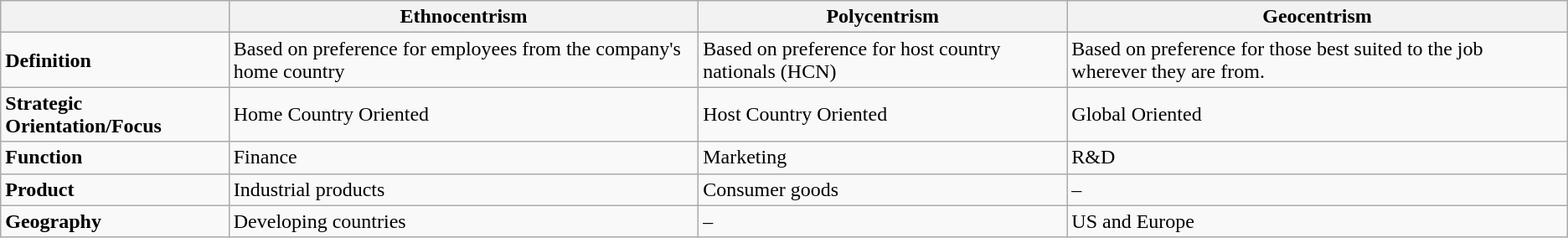<table class="wikitable">
<tr>
<th></th>
<th>Ethnocentrism</th>
<th>Polycentrism</th>
<th>Geocentrism</th>
</tr>
<tr>
<td><strong>Definition</strong></td>
<td>Based on preference for employees from the company's home country</td>
<td>Based on preference for host country nationals (HCN)</td>
<td>Based on preference for those best suited to the job wherever they are from.</td>
</tr>
<tr>
<td><strong>Strategic Orientation/Focus</strong></td>
<td>Home Country Oriented</td>
<td>Host Country Oriented</td>
<td>Global Oriented</td>
</tr>
<tr>
<td><strong>Function</strong></td>
<td>Finance</td>
<td>Marketing</td>
<td>R&D</td>
</tr>
<tr>
<td><strong>Product</strong></td>
<td>Industrial products</td>
<td>Consumer goods</td>
<td>–</td>
</tr>
<tr>
<td><strong>Geography</strong></td>
<td>Developing countries</td>
<td>–</td>
<td>US and Europe</td>
</tr>
</table>
